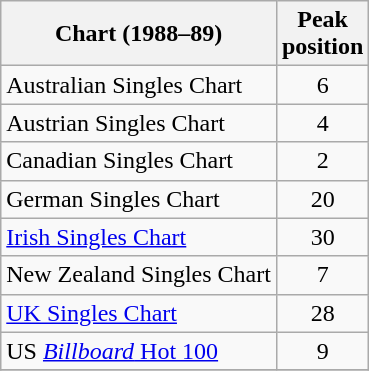<table class="wikitable sortable">
<tr>
<th align="left">Chart (1988–89)</th>
<th align="left">Peak<br>position</th>
</tr>
<tr>
<td align="left">Australian Singles Chart</td>
<td align="center">6</td>
</tr>
<tr>
<td align="left">Austrian Singles Chart</td>
<td align="center">4</td>
</tr>
<tr>
<td align="left">Canadian Singles Chart</td>
<td align="center">2</td>
</tr>
<tr>
<td align="left">German Singles Chart</td>
<td align="center">20</td>
</tr>
<tr>
<td align="left"><a href='#'>Irish Singles Chart</a></td>
<td align="center">30</td>
</tr>
<tr>
<td align="left">New Zealand Singles Chart</td>
<td align="center">7</td>
</tr>
<tr>
<td align="left"><a href='#'>UK Singles Chart</a></td>
<td align="center">28</td>
</tr>
<tr>
<td align="left">US <a href='#'><em>Billboard</em> Hot 100</a></td>
<td align="center">9</td>
</tr>
<tr>
</tr>
</table>
